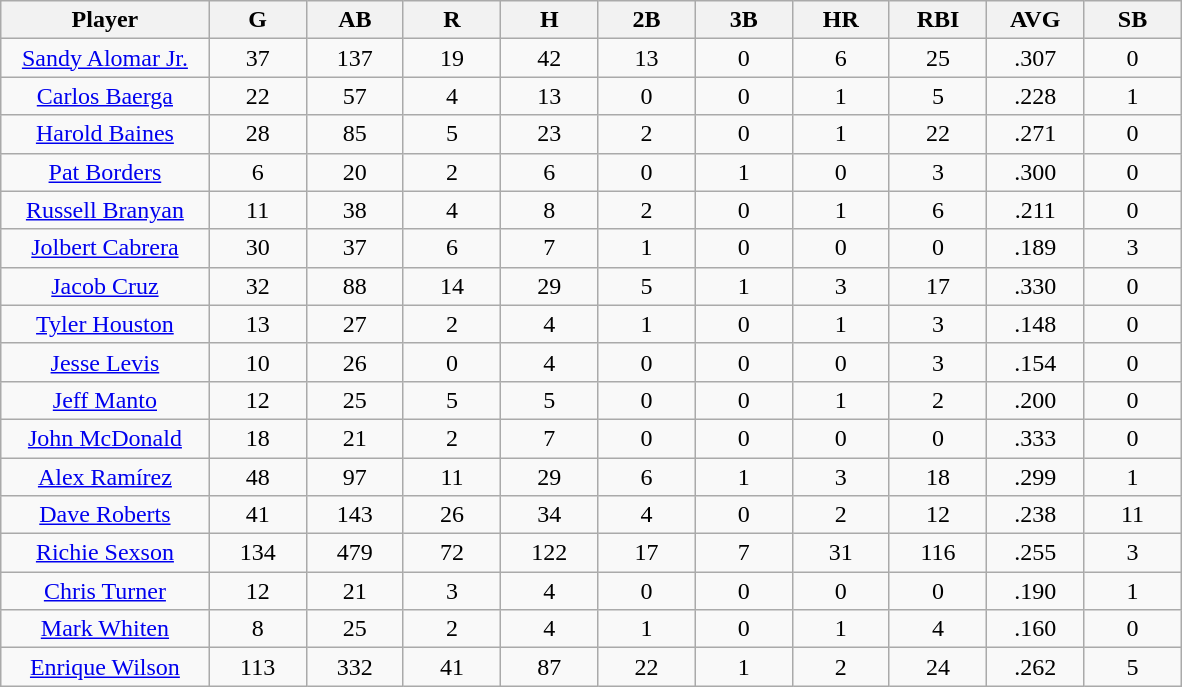<table class="wikitable sortable">
<tr>
<th bgcolor="#DDDDFF" width="15%">Player</th>
<th bgcolor="#DDDDFF" width="7%">G</th>
<th bgcolor="#DDDDFF" width="7%">AB</th>
<th bgcolor="#DDDDFF" width="7%">R</th>
<th bgcolor="#DDDDFF" width="7%">H</th>
<th bgcolor="#DDDDFF" width="7%">2B</th>
<th bgcolor="#DDDDFF" width="7%">3B</th>
<th bgcolor="#DDDDFF" width="7%">HR</th>
<th bgcolor="#DDDDFF" width="7%">RBI</th>
<th bgcolor="#DDDDFF" width="7%">AVG</th>
<th bgcolor="#DDDDFF" width="7%">SB</th>
</tr>
<tr align="center">
<td><a href='#'>Sandy Alomar Jr.</a></td>
<td>37</td>
<td>137</td>
<td>19</td>
<td>42</td>
<td>13</td>
<td>0</td>
<td>6</td>
<td>25</td>
<td>.307</td>
<td>0</td>
</tr>
<tr align="center">
<td><a href='#'>Carlos Baerga</a></td>
<td>22</td>
<td>57</td>
<td>4</td>
<td>13</td>
<td>0</td>
<td>0</td>
<td>1</td>
<td>5</td>
<td>.228</td>
<td>1</td>
</tr>
<tr align="center">
<td><a href='#'>Harold Baines</a></td>
<td>28</td>
<td>85</td>
<td>5</td>
<td>23</td>
<td>2</td>
<td>0</td>
<td>1</td>
<td>22</td>
<td>.271</td>
<td>0</td>
</tr>
<tr align="center">
<td><a href='#'>Pat Borders</a></td>
<td>6</td>
<td>20</td>
<td>2</td>
<td>6</td>
<td>0</td>
<td>1</td>
<td>0</td>
<td>3</td>
<td>.300</td>
<td>0</td>
</tr>
<tr align="center">
<td><a href='#'>Russell Branyan</a></td>
<td>11</td>
<td>38</td>
<td>4</td>
<td>8</td>
<td>2</td>
<td>0</td>
<td>1</td>
<td>6</td>
<td>.211</td>
<td>0</td>
</tr>
<tr align="center">
<td><a href='#'>Jolbert Cabrera</a></td>
<td>30</td>
<td>37</td>
<td>6</td>
<td>7</td>
<td>1</td>
<td>0</td>
<td>0</td>
<td>0</td>
<td>.189</td>
<td>3</td>
</tr>
<tr align="center">
<td><a href='#'>Jacob Cruz</a></td>
<td>32</td>
<td>88</td>
<td>14</td>
<td>29</td>
<td>5</td>
<td>1</td>
<td>3</td>
<td>17</td>
<td>.330</td>
<td>0</td>
</tr>
<tr align="center">
<td><a href='#'>Tyler Houston</a></td>
<td>13</td>
<td>27</td>
<td>2</td>
<td>4</td>
<td>1</td>
<td>0</td>
<td>1</td>
<td>3</td>
<td>.148</td>
<td>0</td>
</tr>
<tr align="center">
<td><a href='#'>Jesse Levis</a></td>
<td>10</td>
<td>26</td>
<td>0</td>
<td>4</td>
<td>0</td>
<td>0</td>
<td>0</td>
<td>3</td>
<td>.154</td>
<td>0</td>
</tr>
<tr align="center">
<td><a href='#'>Jeff Manto</a></td>
<td>12</td>
<td>25</td>
<td>5</td>
<td>5</td>
<td>0</td>
<td>0</td>
<td>1</td>
<td>2</td>
<td>.200</td>
<td>0</td>
</tr>
<tr align="center">
<td><a href='#'>John McDonald</a></td>
<td>18</td>
<td>21</td>
<td>2</td>
<td>7</td>
<td>0</td>
<td>0</td>
<td>0</td>
<td>0</td>
<td>.333</td>
<td>0</td>
</tr>
<tr align="center">
<td><a href='#'>Alex Ramírez</a></td>
<td>48</td>
<td>97</td>
<td>11</td>
<td>29</td>
<td>6</td>
<td>1</td>
<td>3</td>
<td>18</td>
<td>.299</td>
<td>1</td>
</tr>
<tr align="center">
<td><a href='#'>Dave Roberts</a></td>
<td>41</td>
<td>143</td>
<td>26</td>
<td>34</td>
<td>4</td>
<td>0</td>
<td>2</td>
<td>12</td>
<td>.238</td>
<td>11</td>
</tr>
<tr align="center">
<td><a href='#'>Richie Sexson</a></td>
<td>134</td>
<td>479</td>
<td>72</td>
<td>122</td>
<td>17</td>
<td>7</td>
<td>31</td>
<td>116</td>
<td>.255</td>
<td>3</td>
</tr>
<tr align="center">
<td><a href='#'>Chris Turner</a></td>
<td>12</td>
<td>21</td>
<td>3</td>
<td>4</td>
<td>0</td>
<td>0</td>
<td>0</td>
<td>0</td>
<td>.190</td>
<td>1</td>
</tr>
<tr align="center">
<td><a href='#'>Mark Whiten</a></td>
<td>8</td>
<td>25</td>
<td>2</td>
<td>4</td>
<td>1</td>
<td>0</td>
<td>1</td>
<td>4</td>
<td>.160</td>
<td>0</td>
</tr>
<tr align="center">
<td><a href='#'>Enrique Wilson</a></td>
<td>113</td>
<td>332</td>
<td>41</td>
<td>87</td>
<td>22</td>
<td>1</td>
<td>2</td>
<td>24</td>
<td>.262</td>
<td>5</td>
</tr>
</table>
